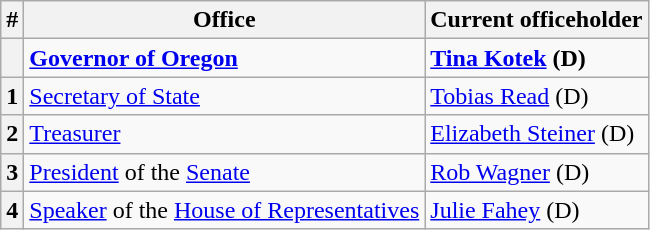<table class=wikitable>
<tr>
<th>#</th>
<th>Office</th>
<th>Current officeholder</th>
</tr>
<tr>
<th></th>
<td><strong><a href='#'>Governor of Oregon</a></strong></td>
<td><strong><a href='#'>Tina Kotek</a> (D)</strong></td>
</tr>
<tr>
<th>1</th>
<td><a href='#'>Secretary of State</a></td>
<td><a href='#'>Tobias Read</a> (D)</td>
</tr>
<tr>
<th>2</th>
<td><a href='#'>Treasurer</a></td>
<td><a href='#'>Elizabeth Steiner</a> (D)</td>
</tr>
<tr>
<th>3</th>
<td><a href='#'>President</a> of the <a href='#'>Senate</a></td>
<td><a href='#'>Rob Wagner</a> (D)</td>
</tr>
<tr>
<th>4</th>
<td><a href='#'>Speaker</a> of the <a href='#'>House of Representatives</a></td>
<td><a href='#'>Julie Fahey</a> (D)</td>
</tr>
</table>
